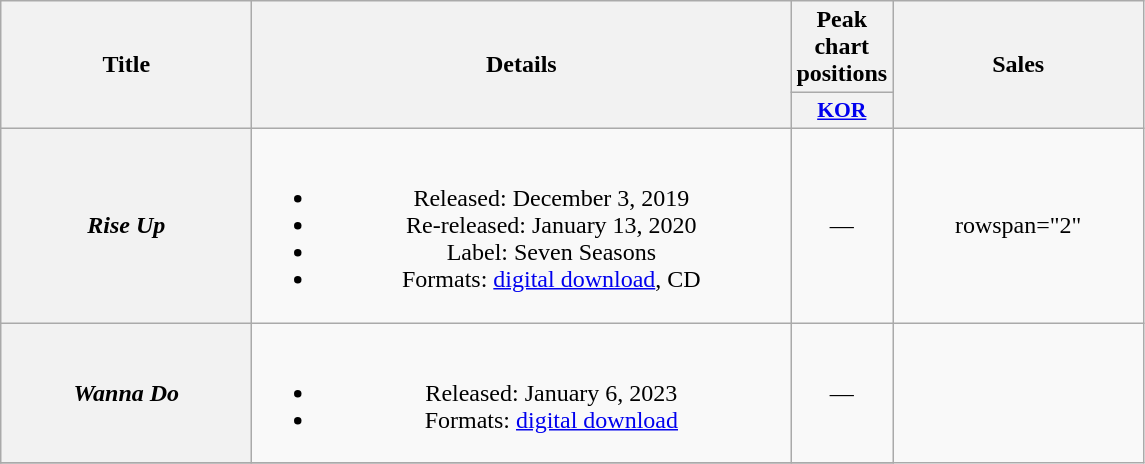<table class="wikitable plainrowheaders" style="text-align:center;">
<tr>
<th scope="col" rowspan="2" style="width:10em;">Title</th>
<th scope="col" rowspan="2" style="width:22em;">Details</th>
<th scope="col" colspan="1">Peak chart positions</th>
<th scope="col" rowspan="2" style="width:10em;">Sales</th>
</tr>
<tr>
<th scope="col" style="font-size:90%; width:3em"><a href='#'>KOR</a></th>
</tr>
<tr>
<th scope="row"><em>Rise Up</em></th>
<td><br><ul><li>Released: December 3, 2019</li><li>Re-released: January 13, 2020 </li><li>Label: Seven Seasons</li><li>Formats: <a href='#'>digital download</a>, CD</li></ul></td>
<td>—</td>
<td>rowspan="2" </td>
</tr>
<tr>
<th scope="row"><em>Wanna Do</em></th>
<td><br><ul><li>Released: January 6, 2023</li><li>Formats: <a href='#'>digital download</a></li></ul></td>
<td>—</td>
</tr>
<tr>
</tr>
</table>
